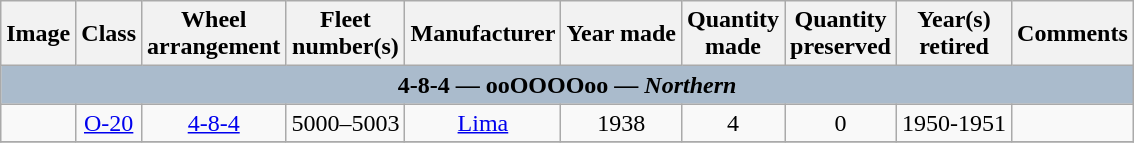<table class="wikitable" style="text-align:center">
<tr>
<th>Image</th>
<th>Class</th>
<th>Wheel<br>arrangement</th>
<th>Fleet<br>number(s)</th>
<th>Manufacturer</th>
<th>Year made</th>
<th>Quantity<br>made</th>
<th>Quantity<br>preserved</th>
<th>Year(s)<br>retired</th>
<th>Comments</th>
</tr>
<tr style="Background:#AABBCC; font-weight:bold">
<td colspan=10>4-8-4 — ooOOOOoo — <em>Northern</em></td>
</tr>
<tr>
<td></td>
<td><a href='#'>O-20</a></td>
<td><a href='#'>4-8-4</a></td>
<td>5000–5003</td>
<td><a href='#'>Lima</a></td>
<td>1938</td>
<td>4</td>
<td>0</td>
<td>1950-1951</td>
<td style="text-align:left"></td>
</tr>
<tr>
</tr>
</table>
